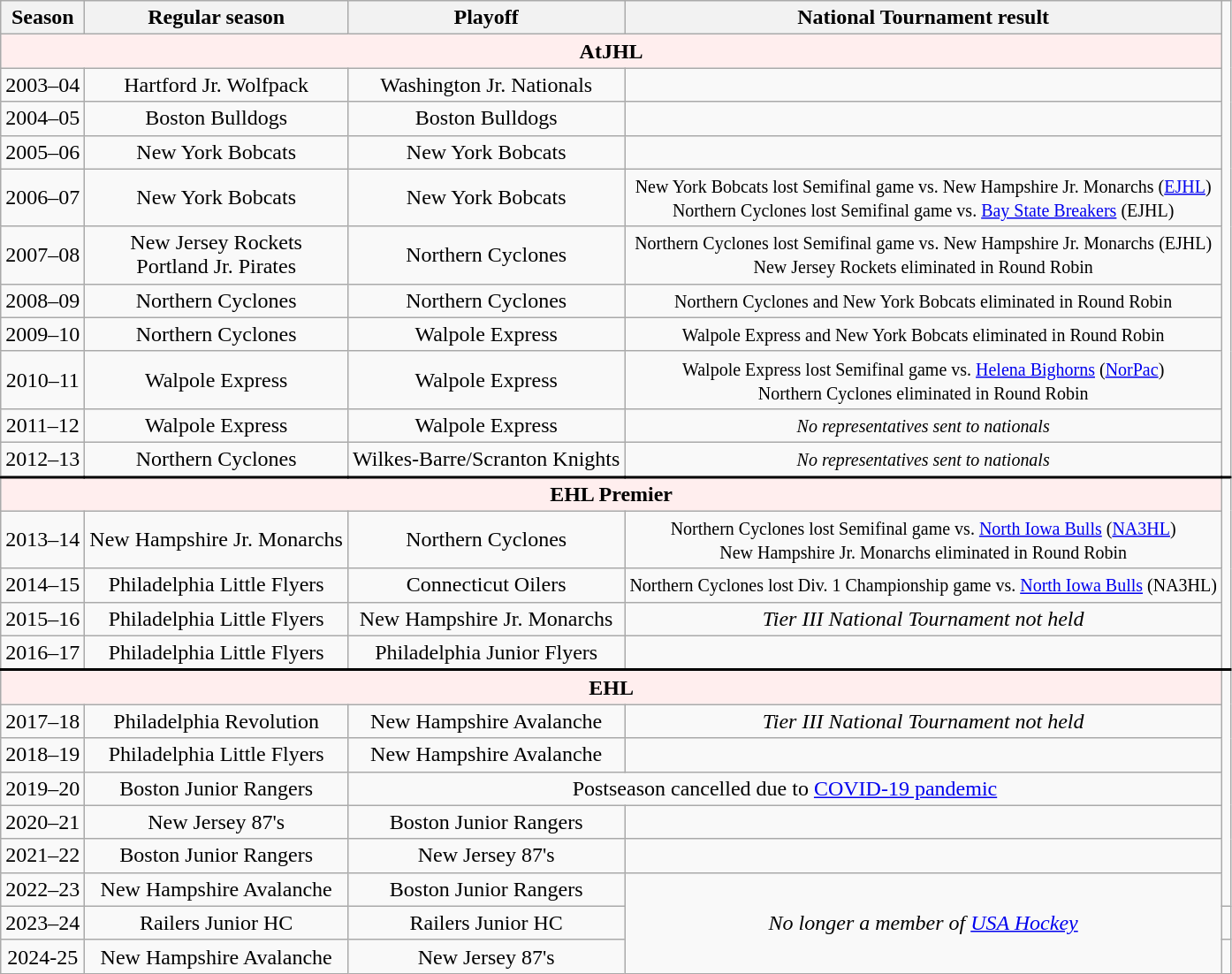<table class="wikitable" style="text-align:center">
<tr>
<th>Season</th>
<th>Regular season</th>
<th>Playoff</th>
<th>National Tournament result</th>
</tr>
<tr bgcolor="#ffeeee">
<td colspan="4"><strong>AtJHL</strong></td>
</tr>
<tr>
<td>2003–04</td>
<td>Hartford Jr. Wolfpack</td>
<td>Washington Jr. Nationals</td>
<td></td>
</tr>
<tr>
<td>2004–05</td>
<td>Boston Bulldogs</td>
<td>Boston Bulldogs</td>
<td></td>
</tr>
<tr>
<td>2005–06</td>
<td>New York Bobcats</td>
<td>New York Bobcats</td>
<td></td>
</tr>
<tr>
<td>2006–07</td>
<td>New York Bobcats</td>
<td>New York Bobcats</td>
<td><small>New York Bobcats lost Semifinal game vs. New Hampshire Jr. Monarchs (<a href='#'>EJHL</a>)<br>Northern Cyclones lost Semifinal game vs. <a href='#'>Bay State Breakers</a> (EJHL)</small></td>
</tr>
<tr>
<td>2007–08</td>
<td>New Jersey Rockets<br>Portland Jr. Pirates</td>
<td>Northern Cyclones</td>
<td><small>Northern Cyclones lost Semifinal game vs. New Hampshire Jr. Monarchs (EJHL)<br>New Jersey Rockets eliminated in Round Robin</small></td>
</tr>
<tr>
<td>2008–09</td>
<td>Northern Cyclones</td>
<td>Northern Cyclones</td>
<td><small>Northern Cyclones and New York Bobcats eliminated in Round Robin</small></td>
</tr>
<tr>
<td>2009–10</td>
<td>Northern Cyclones</td>
<td>Walpole Express</td>
<td><small>Walpole Express and New York Bobcats eliminated in Round Robin</small></td>
</tr>
<tr>
<td>2010–11</td>
<td>Walpole Express</td>
<td>Walpole Express</td>
<td><small>Walpole Express lost Semifinal game vs. <a href='#'>Helena Bighorns</a> (<a href='#'>NorPac</a>)<br>Northern Cyclones eliminated in Round Robin</small></td>
</tr>
<tr>
<td>2011–12</td>
<td>Walpole Express</td>
<td>Walpole Express</td>
<td><small><em>No representatives sent to nationals</em></small></td>
</tr>
<tr style="border-bottom: 2px solid black;">
<td>2012–13</td>
<td>Northern Cyclones</td>
<td>Wilkes-Barre/Scranton Knights</td>
<td><small><em>No representatives sent to nationals</em></small></td>
</tr>
<tr bgcolor="#ffeeee">
<td colspan="4"><strong>EHL Premier</strong></td>
</tr>
<tr>
<td>2013–14</td>
<td>New Hampshire Jr. Monarchs</td>
<td>Northern Cyclones</td>
<td><small>Northern Cyclones lost Semifinal game vs. <a href='#'>North Iowa Bulls</a> (<a href='#'>NA3HL</a>)<br>New Hampshire Jr. Monarchs eliminated in Round Robin</small></td>
</tr>
<tr>
<td>2014–15</td>
<td>Philadelphia Little Flyers</td>
<td>Connecticut Oilers</td>
<td><small>Northern Cyclones lost Div. 1 Championship game vs. <a href='#'>North Iowa Bulls</a> (NA3HL)</small></td>
</tr>
<tr>
<td>2015–16</td>
<td>Philadelphia Little Flyers</td>
<td>New Hampshire Jr. Monarchs</td>
<td><em>Tier III National Tournament not held</em></td>
</tr>
<tr style="border-bottom: 2px solid black;">
<td>2016–17</td>
<td>Philadelphia Little Flyers</td>
<td>Philadelphia Junior Flyers</td>
<td></td>
</tr>
<tr bgcolor="#ffeeee" style="border-top: 2px solid black;">
<td colspan="4"><strong>EHL</strong></td>
</tr>
<tr>
<td>2017–18</td>
<td>Philadelphia Revolution</td>
<td>New Hampshire Avalanche</td>
<td><em>Tier III National Tournament not held</em></td>
</tr>
<tr>
<td>2018–19</td>
<td>Philadelphia Little Flyers</td>
<td>New Hampshire Avalanche</td>
<td></td>
</tr>
<tr>
<td>2019–20</td>
<td>Boston Junior Rangers</td>
<td colspan=2>Postseason cancelled due to <a href='#'>COVID-19 pandemic</a></td>
</tr>
<tr>
<td>2020–21</td>
<td>New Jersey 87's</td>
<td>Boston Junior Rangers</td>
<td></td>
</tr>
<tr>
<td>2021–22</td>
<td>Boston Junior Rangers</td>
<td>New Jersey 87's</td>
<td></td>
</tr>
<tr>
<td>2022–23</td>
<td>New Hampshire Avalanche</td>
<td>Boston Junior Rangers</td>
<td rowspan=3><em>No longer a member of <a href='#'>USA Hockey</a></em></td>
</tr>
<tr>
<td>2023–24</td>
<td>Railers Junior HC</td>
<td>Railers Junior HC</td>
<td></td>
</tr>
<tr>
<td>2024-25</td>
<td>New Hampshire Avalanche</td>
<td>New Jersey 87's</td>
<td></td>
</tr>
</table>
